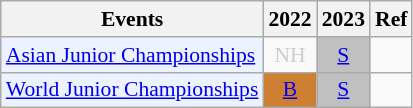<table style='font-size: 90%; text-align:center;' class='wikitable'>
<tr>
<th>Events</th>
<th>2022</th>
<th>2023</th>
<th>Ref</th>
</tr>
<tr>
<td bgcolor="#ECF2FF"; align="left"><a href='#'>Asian Junior Championships</a></td>
<td 2022; style=color:#ccc>NH</td>
<td bgcolor=silver><a href='#'>S</a></td>
<td></td>
</tr>
<tr>
<td bgcolor="#ECF2FF"; align="left"><a href='#'>World Junior Championships</a></td>
<td bgcolor=CD7F32><a href='#'>B</a></td>
<td bgcolor=silver><a href='#'>S</a></td>
<td></td>
</tr>
</table>
